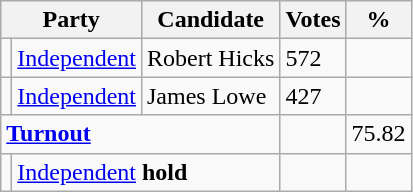<table class="wikitable">
<tr>
<th colspan="2">Party</th>
<th>Candidate</th>
<th>Votes</th>
<th>%</th>
</tr>
<tr>
<td></td>
<td><a href='#'>Independent</a></td>
<td>Robert Hicks</td>
<td>572</td>
<td></td>
</tr>
<tr>
<td></td>
<td><a href='#'>Independent</a></td>
<td>James Lowe</td>
<td>427</td>
<td></td>
</tr>
<tr>
<td colspan="3"><strong><a href='#'>Turnout</a></strong></td>
<td></td>
<td>75.82</td>
</tr>
<tr>
<td></td>
<td colspan="2"><a href='#'>Independent</a> <strong>hold</strong></td>
<td></td>
<td></td>
</tr>
</table>
